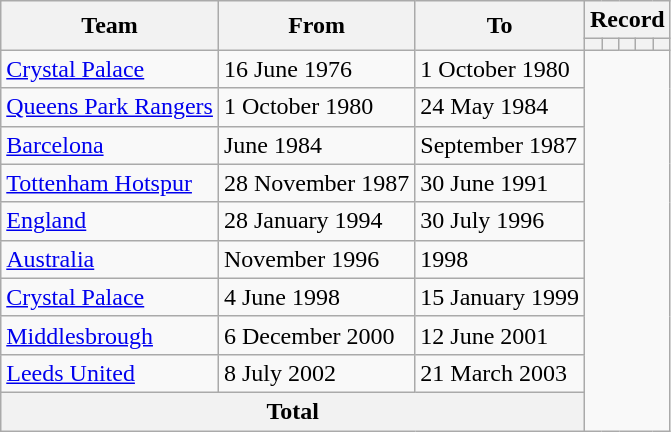<table class=wikitable style="text-align: center">
<tr>
<th rowspan=2>Team</th>
<th rowspan=2>From</th>
<th rowspan=2>To</th>
<th colspan=5>Record</th>
</tr>
<tr>
<th></th>
<th></th>
<th></th>
<th></th>
<th></th>
</tr>
<tr>
<td align=left><a href='#'>Crystal Palace</a></td>
<td align=left>16 June 1976</td>
<td align=left>1 October 1980<br></td>
</tr>
<tr>
<td align=left><a href='#'>Queens Park Rangers</a></td>
<td align=left>1 October 1980</td>
<td align=left>24 May 1984<br></td>
</tr>
<tr>
<td align=left><a href='#'>Barcelona</a></td>
<td align=left>June 1984</td>
<td align=left>September 1987<br></td>
</tr>
<tr>
<td align=left><a href='#'>Tottenham Hotspur</a></td>
<td align=left>28 November 1987</td>
<td align=left>30 June 1991<br></td>
</tr>
<tr>
<td align=left><a href='#'>England</a></td>
<td align=left>28 January 1994</td>
<td align=left>30 July 1996<br></td>
</tr>
<tr>
<td align=left><a href='#'>Australia</a></td>
<td align=left>November 1996</td>
<td align=left>1998<br></td>
</tr>
<tr>
<td align=left><a href='#'>Crystal Palace</a></td>
<td align=left>4 June 1998</td>
<td align=left>15 January 1999<br></td>
</tr>
<tr>
<td align=left><a href='#'>Middlesbrough</a></td>
<td align=left>6 December 2000</td>
<td align=left>12 June 2001<br></td>
</tr>
<tr>
<td align=left><a href='#'>Leeds United</a></td>
<td align=left>8 July 2002</td>
<td align=left>21 March 2003<br></td>
</tr>
<tr>
<th colspan=3>Total<br></th>
</tr>
</table>
